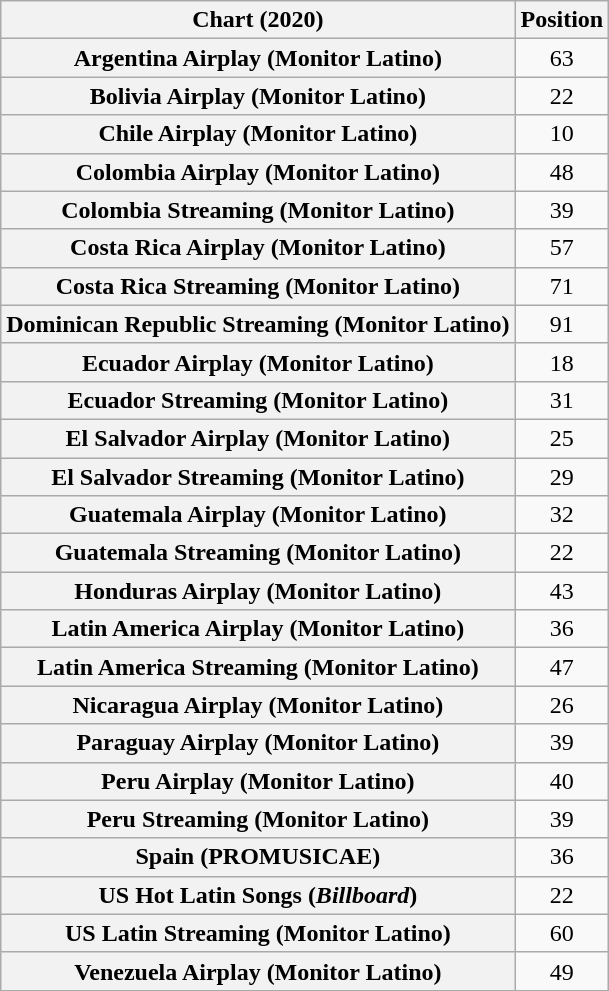<table class="wikitable plainrowheaders sortable" style="text-align:center">
<tr>
<th scope="col">Chart (2020)</th>
<th scope="col">Position</th>
</tr>
<tr>
<th scope="row">Argentina Airplay (Monitor Latino)</th>
<td>63</td>
</tr>
<tr>
<th scope="row">Bolivia Airplay (Monitor Latino)</th>
<td>22</td>
</tr>
<tr>
<th scope="row">Chile Airplay (Monitor Latino)</th>
<td>10</td>
</tr>
<tr>
<th scope="row">Colombia Airplay (Monitor Latino)</th>
<td>48</td>
</tr>
<tr>
<th scope="row">Colombia Streaming (Monitor Latino)</th>
<td>39</td>
</tr>
<tr>
<th scope="row">Costa Rica Airplay (Monitor Latino)</th>
<td>57</td>
</tr>
<tr>
<th scope="row">Costa Rica Streaming (Monitor Latino)</th>
<td>71</td>
</tr>
<tr>
<th scope="row">Dominican Republic Streaming (Monitor Latino)</th>
<td>91</td>
</tr>
<tr>
<th scope="row">Ecuador Airplay (Monitor Latino)</th>
<td>18</td>
</tr>
<tr>
<th scope="row">Ecuador Streaming (Monitor Latino)</th>
<td>31</td>
</tr>
<tr>
<th scope="row">El Salvador Airplay (Monitor Latino)</th>
<td>25</td>
</tr>
<tr>
<th scope="row">El Salvador Streaming (Monitor Latino)</th>
<td>29</td>
</tr>
<tr>
<th scope="row">Guatemala Airplay (Monitor Latino)</th>
<td>32</td>
</tr>
<tr>
<th scope="row">Guatemala Streaming (Monitor Latino)</th>
<td>22</td>
</tr>
<tr>
<th scope="row">Honduras Airplay (Monitor Latino)</th>
<td>43</td>
</tr>
<tr>
<th scope="row">Latin America Airplay (Monitor Latino)</th>
<td>36</td>
</tr>
<tr>
<th scope="row">Latin America Streaming (Monitor Latino)</th>
<td>47</td>
</tr>
<tr>
<th scope="row">Nicaragua Airplay (Monitor Latino)</th>
<td>26</td>
</tr>
<tr>
<th scope="row">Paraguay Airplay (Monitor Latino)</th>
<td>39</td>
</tr>
<tr>
<th scope="row">Peru Airplay (Monitor Latino)</th>
<td>40</td>
</tr>
<tr>
<th scope="row">Peru Streaming (Monitor Latino)</th>
<td>39</td>
</tr>
<tr>
<th scope="row">Spain (PROMUSICAE)</th>
<td>36</td>
</tr>
<tr>
<th scope="row">US Hot Latin Songs (<em>Billboard</em>)</th>
<td>22</td>
</tr>
<tr>
<th scope="row">US Latin Streaming (Monitor Latino)</th>
<td>60</td>
</tr>
<tr>
<th scope="row">Venezuela Airplay (Monitor Latino)</th>
<td>49</td>
</tr>
</table>
